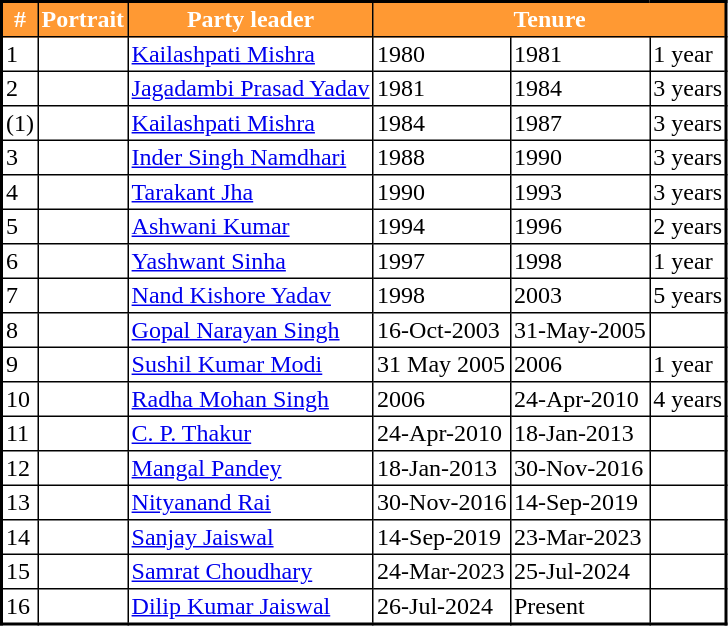<table border="1" cellpadding="2" cellspacing="0" style="border-collapse: collapse; border: 2px #000000 solid; font-size: x-big; width=">
<tr>
<th style="background-color:#FF9933; color:white">#</th>
<th style="background-color:#FF9933; color:white">Portrait</th>
<th style="background-color:#FF9933; color:white">Party leader</th>
<th colspan="3" style="background-color:#FF9933; color:white">Tenure</th>
</tr>
<tr>
<td>1</td>
<td></td>
<td><a href='#'>Kailashpati Mishra</a></td>
<td>1980</td>
<td>1981</td>
<td>1 year</td>
</tr>
<tr>
<td>2</td>
<td></td>
<td><a href='#'>Jagadambi Prasad Yadav</a></td>
<td>1981</td>
<td>1984</td>
<td>3 years</td>
</tr>
<tr>
<td>(1)</td>
<td></td>
<td><a href='#'>Kailashpati Mishra</a></td>
<td>1984</td>
<td>1987</td>
<td>3 years</td>
</tr>
<tr>
<td>3</td>
<td></td>
<td><a href='#'>Inder Singh Namdhari</a></td>
<td>1988</td>
<td>1990</td>
<td>3 years</td>
</tr>
<tr>
<td>4</td>
<td></td>
<td><a href='#'>Tarakant Jha</a></td>
<td>1990</td>
<td>1993</td>
<td>3 years</td>
</tr>
<tr>
<td>5</td>
<td></td>
<td><a href='#'>Ashwani Kumar</a></td>
<td>1994</td>
<td>1996</td>
<td>2 years</td>
</tr>
<tr>
<td>6</td>
<td></td>
<td><a href='#'>Yashwant Sinha</a></td>
<td>1997</td>
<td>1998</td>
<td>1 year</td>
</tr>
<tr>
<td>7</td>
<td></td>
<td><a href='#'>Nand Kishore Yadav</a></td>
<td>1998</td>
<td>2003</td>
<td>5 years</td>
</tr>
<tr>
<td>8</td>
<td></td>
<td><a href='#'>Gopal Narayan Singh</a></td>
<td>16-Oct-2003</td>
<td>31-May-2005</td>
<td></td>
</tr>
<tr>
<td>9</td>
<td></td>
<td><a href='#'>Sushil Kumar Modi</a></td>
<td>31 May 2005</td>
<td>2006</td>
<td>1 year</td>
</tr>
<tr>
<td>10</td>
<td></td>
<td><a href='#'>Radha Mohan Singh</a></td>
<td>2006</td>
<td>24-Apr-2010</td>
<td>4 years</td>
</tr>
<tr>
<td>11</td>
<td></td>
<td><a href='#'>C. P. Thakur</a></td>
<td>24-Apr-2010</td>
<td>18-Jan-2013</td>
<td></td>
</tr>
<tr>
<td>12</td>
<td></td>
<td><a href='#'>Mangal Pandey</a></td>
<td>18-Jan-2013</td>
<td>30-Nov-2016</td>
<td></td>
</tr>
<tr>
<td>13</td>
<td></td>
<td><a href='#'>Nityanand Rai</a></td>
<td>30-Nov-2016</td>
<td>14-Sep-2019</td>
<td></td>
</tr>
<tr>
<td>14</td>
<td></td>
<td><a href='#'>Sanjay Jaiswal</a></td>
<td>14-Sep-2019</td>
<td>23-Mar-2023</td>
<td></td>
</tr>
<tr>
<td>15</td>
<td></td>
<td><a href='#'>Samrat Choudhary</a></td>
<td>24-Mar-2023</td>
<td>25-Jul-2024</td>
<td></td>
</tr>
<tr>
<td>16</td>
<td></td>
<td><a href='#'>Dilip Kumar Jaiswal</a></td>
<td>26-Jul-2024</td>
<td>Present</td>
<td></td>
</tr>
</table>
